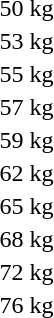<table>
<tr>
<td>50 kg</td>
<td></td>
<td></td>
<td></td>
</tr>
<tr>
<td rowspan=2>53 kg</td>
<td rowspan=2></td>
<td rowspan=2></td>
<td></td>
</tr>
<tr>
<td></td>
</tr>
<tr>
<td>55 kg</td>
<td></td>
<td></td>
<td></td>
</tr>
<tr>
<td>57 kg</td>
<td></td>
<td></td>
<td></td>
</tr>
<tr>
<td>59 kg</td>
<td></td>
<td></td>
<td></td>
</tr>
<tr>
<td>62 kg</td>
<td></td>
<td></td>
<td></td>
</tr>
<tr>
<td>65 kg</td>
<td nowrap></td>
<td></td>
<td nowrap></td>
</tr>
<tr>
<td>68 kg</td>
<td></td>
<td></td>
<td></td>
</tr>
<tr>
<td>72 kg</td>
<td></td>
<td></td>
<td></td>
</tr>
<tr>
<td>76 kg</td>
<td></td>
<td nowrap></td>
<td></td>
</tr>
</table>
